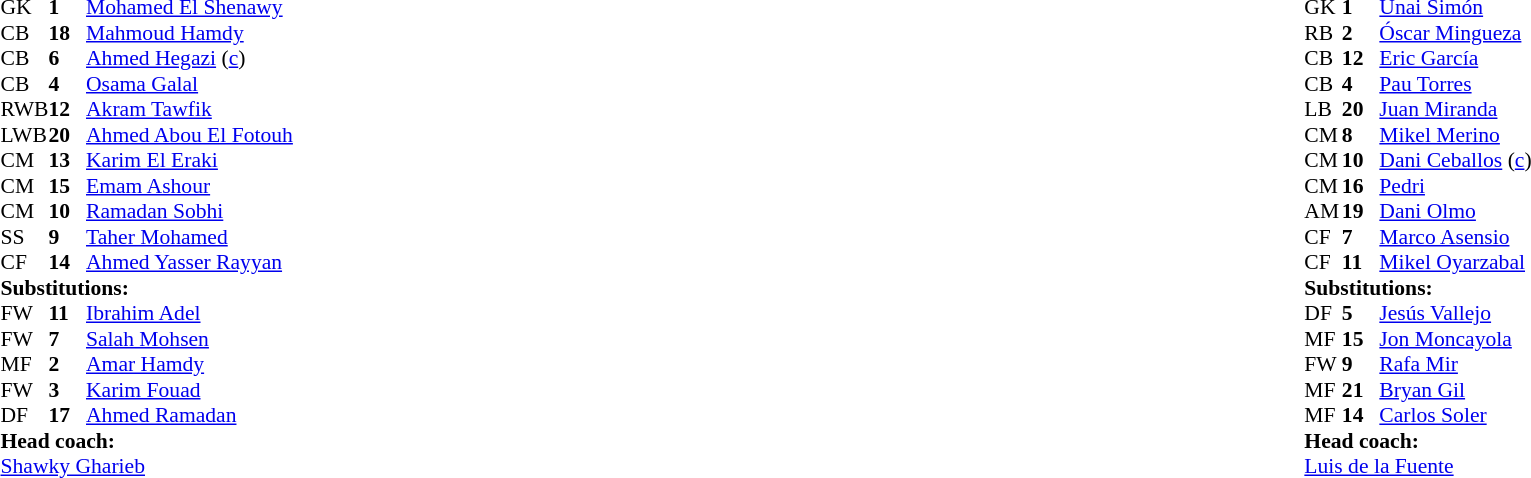<table width="100%">
<tr>
<td valign="top" width="40%"><br><table style="font-size:90%" cellspacing="0" cellpadding="0">
<tr>
<th width=25></th>
<th width=25></th>
</tr>
<tr>
<td>GK</td>
<td><strong>1</strong></td>
<td><a href='#'>Mohamed El Shenawy</a></td>
</tr>
<tr>
<td>CB</td>
<td><strong>18</strong></td>
<td><a href='#'>Mahmoud Hamdy</a></td>
</tr>
<tr>
<td>CB</td>
<td><strong>6</strong></td>
<td><a href='#'>Ahmed Hegazi</a> (<a href='#'>c</a>)</td>
<td></td>
</tr>
<tr>
<td>CB</td>
<td><strong>4</strong></td>
<td><a href='#'>Osama Galal</a></td>
<td></td>
</tr>
<tr>
<td>RWB</td>
<td><strong>12</strong></td>
<td><a href='#'>Akram Tawfik</a></td>
</tr>
<tr>
<td>LWB</td>
<td><strong>20</strong></td>
<td><a href='#'>Ahmed Abou El Fotouh</a></td>
<td></td>
</tr>
<tr>
<td>CM</td>
<td><strong>13</strong></td>
<td><a href='#'>Karim El Eraki</a></td>
<td></td>
<td></td>
</tr>
<tr>
<td>CM</td>
<td><strong>15</strong></td>
<td><a href='#'>Emam Ashour</a></td>
<td></td>
<td></td>
</tr>
<tr>
<td>CM</td>
<td><strong>10</strong></td>
<td><a href='#'>Ramadan Sobhi</a></td>
<td></td>
<td></td>
</tr>
<tr>
<td>SS</td>
<td><strong>9</strong></td>
<td><a href='#'>Taher Mohamed</a></td>
<td></td>
<td></td>
</tr>
<tr>
<td>CF</td>
<td><strong>14</strong></td>
<td><a href='#'>Ahmed Yasser Rayyan</a></td>
<td></td>
<td></td>
</tr>
<tr>
<td colspan=3><strong>Substitutions:</strong></td>
</tr>
<tr>
<td>FW</td>
<td><strong>11</strong></td>
<td><a href='#'>Ibrahim Adel</a></td>
<td></td>
<td></td>
</tr>
<tr>
<td>FW</td>
<td><strong>7</strong></td>
<td><a href='#'>Salah Mohsen</a></td>
<td></td>
<td></td>
</tr>
<tr>
<td>MF</td>
<td><strong>2</strong></td>
<td><a href='#'>Amar Hamdy</a></td>
<td></td>
<td></td>
</tr>
<tr>
<td>FW</td>
<td><strong>3</strong></td>
<td><a href='#'>Karim Fouad</a></td>
<td></td>
<td></td>
</tr>
<tr>
<td>DF</td>
<td><strong>17</strong></td>
<td><a href='#'>Ahmed Ramadan</a></td>
<td></td>
<td></td>
</tr>
<tr>
<td colspan=3><strong>Head coach:</strong></td>
</tr>
<tr>
<td colspan=3><a href='#'>Shawky Gharieb</a></td>
</tr>
</table>
</td>
<td valign="top"></td>
<td valign="top" width="50%"><br><table style="font-size:90%; margin:auto" cellspacing="0" cellpadding="0">
<tr>
<th width=25></th>
<th width=25></th>
</tr>
<tr>
<td>GK</td>
<td><strong>1</strong></td>
<td><a href='#'>Unai Simón</a></td>
</tr>
<tr>
<td>RB</td>
<td><strong>2</strong></td>
<td><a href='#'>Óscar Mingueza</a></td>
<td></td>
<td></td>
</tr>
<tr>
<td>CB</td>
<td><strong>12</strong></td>
<td><a href='#'>Eric García</a></td>
</tr>
<tr>
<td>CB</td>
<td><strong>4</strong></td>
<td><a href='#'>Pau Torres</a></td>
</tr>
<tr>
<td>LB</td>
<td><strong>20</strong></td>
<td><a href='#'>Juan Miranda</a></td>
</tr>
<tr>
<td>CM</td>
<td><strong>8</strong></td>
<td><a href='#'>Mikel Merino</a></td>
<td></td>
<td></td>
</tr>
<tr>
<td>CM</td>
<td><strong>10</strong></td>
<td><a href='#'>Dani Ceballos</a> (<a href='#'>c</a>)</td>
<td></td>
<td></td>
</tr>
<tr>
<td>CM</td>
<td><strong>16</strong></td>
<td><a href='#'>Pedri</a></td>
</tr>
<tr>
<td>AM</td>
<td><strong>19</strong></td>
<td><a href='#'>Dani Olmo</a></td>
</tr>
<tr>
<td>CF</td>
<td><strong>7</strong></td>
<td><a href='#'>Marco Asensio</a></td>
<td></td>
<td></td>
</tr>
<tr>
<td>CF</td>
<td><strong>11</strong></td>
<td><a href='#'>Mikel Oyarzabal</a></td>
<td></td>
<td></td>
</tr>
<tr>
<td colspan=3><strong>Substitutions:</strong></td>
</tr>
<tr>
<td>DF</td>
<td><strong>5</strong></td>
<td><a href='#'>Jesús Vallejo</a></td>
<td></td>
<td></td>
</tr>
<tr>
<td>MF</td>
<td><strong>15</strong></td>
<td><a href='#'>Jon Moncayola</a></td>
<td></td>
<td></td>
</tr>
<tr>
<td>FW</td>
<td><strong>9</strong></td>
<td><a href='#'>Rafa Mir</a></td>
<td></td>
<td></td>
</tr>
<tr>
<td>MF</td>
<td><strong>21</strong></td>
<td><a href='#'>Bryan Gil</a></td>
<td></td>
<td></td>
</tr>
<tr>
<td>MF</td>
<td><strong>14</strong></td>
<td><a href='#'>Carlos Soler</a></td>
<td></td>
<td></td>
</tr>
<tr>
<td colspan=3><strong>Head coach:</strong></td>
</tr>
<tr>
<td colspan=3><a href='#'>Luis de la Fuente</a></td>
</tr>
</table>
</td>
</tr>
</table>
